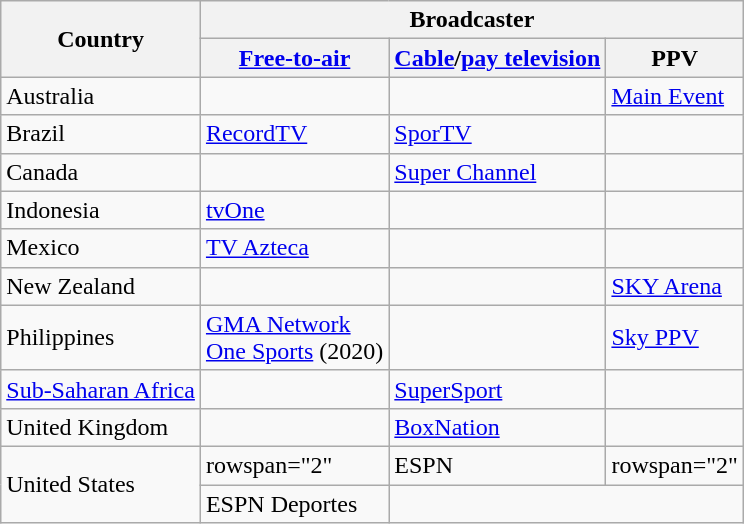<table class="wikitable">
<tr>
<th rowspan="2" style="text-align:center;">Country</th>
<th colspan="3" style="text-align:center;">Broadcaster</th>
</tr>
<tr>
<th align=center><a href='#'>Free-to-air</a></th>
<th align=center><a href='#'>Cable</a>/<a href='#'>pay television</a></th>
<th align=center>PPV</th>
</tr>
<tr>
<td> Australia</td>
<td></td>
<td></td>
<td><a href='#'>Main Event</a></td>
</tr>
<tr>
<td> Brazil</td>
<td><a href='#'>RecordTV</a></td>
<td><a href='#'>SporTV</a></td>
<td></td>
</tr>
<tr>
<td> Canada</td>
<td></td>
<td><a href='#'>Super Channel</a></td>
<td></td>
</tr>
<tr>
<td> Indonesia</td>
<td><a href='#'>tvOne</a></td>
<td></td>
<td></td>
</tr>
<tr>
<td> Mexico</td>
<td><a href='#'>TV Azteca</a></td>
<td></td>
<td></td>
</tr>
<tr>
<td> New Zealand</td>
<td></td>
<td></td>
<td><a href='#'>SKY Arena</a></td>
</tr>
<tr>
<td> Philippines</td>
<td><a href='#'>GMA Network</a><br><a href='#'>One Sports</a> (2020)</td>
<td></td>
<td><a href='#'>Sky PPV</a></td>
</tr>
<tr>
<td><a href='#'>Sub-Saharan Africa</a></td>
<td></td>
<td><a href='#'>SuperSport</a></td>
<td></td>
</tr>
<tr>
<td> United Kingdom</td>
<td></td>
<td><a href='#'>BoxNation</a></td>
<td></td>
</tr>
<tr>
<td rowspan="2"> United States</td>
<td>rowspan="2" </td>
<td>ESPN </td>
<td>rowspan="2" </td>
</tr>
<tr>
<td>ESPN Deportes </td>
</tr>
</table>
